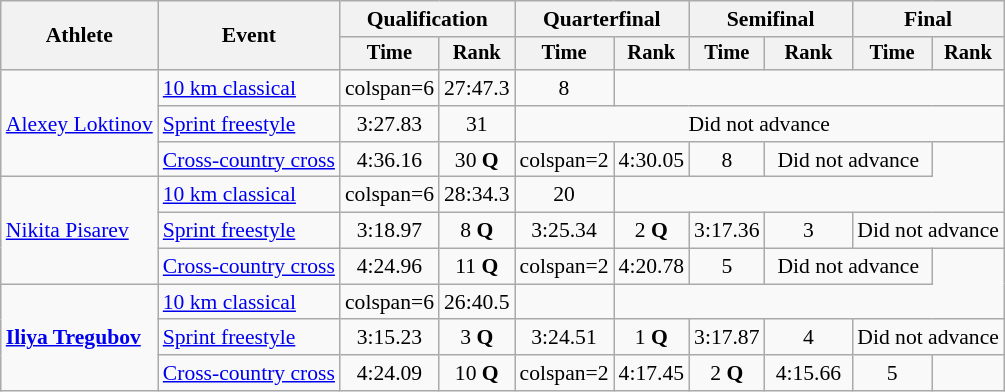<table class="wikitable" style="font-size:90%; text-align:center;">
<tr>
<th rowspan=2>Athlete</th>
<th rowspan=2>Event</th>
<th colspan=2>Qualification</th>
<th colspan=2>Quarterfinal</th>
<th colspan=2>Semifinal</th>
<th colspan=2>Final</th>
</tr>
<tr style="font-size:95%">
<th>Time</th>
<th>Rank</th>
<th>Time</th>
<th>Rank</th>
<th>Time</th>
<th>Rank</th>
<th>Time</th>
<th>Rank</th>
</tr>
<tr>
<td align=left rowspan=3><a href='#'>Alexey Loktinov</a></td>
<td align=left><a href='#'>10 km classical</a></td>
<td>colspan=6 </td>
<td>27:47.3</td>
<td>8</td>
</tr>
<tr>
<td align=left><a href='#'>Sprint freestyle</a></td>
<td>3:27.83</td>
<td>31</td>
<td colspan=6>Did not advance</td>
</tr>
<tr>
<td align=left><a href='#'>Cross-country cross</a></td>
<td>4:36.16</td>
<td>30 <strong>Q</strong></td>
<td>colspan=2 </td>
<td>4:30.05</td>
<td>8</td>
<td colspan=2>Did not advance</td>
</tr>
<tr>
<td align=left rowspan=3><a href='#'>Nikita Pisarev</a></td>
<td align=left><a href='#'>10 km classical</a></td>
<td>colspan=6 </td>
<td>28:34.3</td>
<td>20</td>
</tr>
<tr>
<td align=left><a href='#'>Sprint freestyle</a></td>
<td>3:18.97</td>
<td>8 <strong>Q</strong></td>
<td>3:25.34</td>
<td>2 <strong>Q</strong></td>
<td>3:17.36</td>
<td>3</td>
<td colspan=2>Did not advance</td>
</tr>
<tr>
<td align=left><a href='#'>Cross-country cross</a></td>
<td>4:24.96</td>
<td>11 <strong>Q</strong></td>
<td>colspan=2 </td>
<td>4:20.78</td>
<td>5</td>
<td colspan=2>Did not advance</td>
</tr>
<tr>
<td align=left rowspan=3><strong><a href='#'>Iliya Tregubov</a></strong></td>
<td align=left><a href='#'>10 km classical</a></td>
<td>colspan=6 </td>
<td>26:40.5</td>
<td></td>
</tr>
<tr>
<td align=left><a href='#'>Sprint freestyle</a></td>
<td>3:15.23</td>
<td>3 <strong>Q</strong></td>
<td>3:24.51</td>
<td>1 <strong>Q</strong></td>
<td>3:17.87</td>
<td>4</td>
<td colspan=2>Did not advance</td>
</tr>
<tr>
<td align=left><a href='#'>Cross-country cross</a></td>
<td>4:24.09</td>
<td>10 <strong>Q</strong></td>
<td>colspan=2 </td>
<td>4:17.45</td>
<td>2 <strong>Q</strong></td>
<td>4:15.66</td>
<td>5</td>
</tr>
</table>
